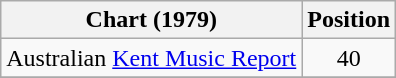<table class="wikitable sortable plainrowheaders">
<tr>
<th scope="col">Chart (1979)</th>
<th scope="col">Position</th>
</tr>
<tr>
<td>Australian <a href='#'>Kent Music Report</a></td>
<td style="text-align:center;">40</td>
</tr>
<tr>
</tr>
</table>
